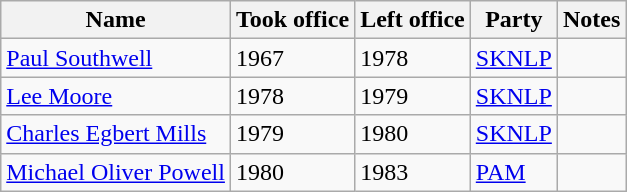<table class="wikitable">
<tr>
<th>Name</th>
<th>Took office</th>
<th>Left office</th>
<th>Party</th>
<th>Notes</th>
</tr>
<tr>
<td><a href='#'>Paul Southwell</a></td>
<td>1967</td>
<td>1978</td>
<td><a href='#'>SKNLP</a></td>
<td></td>
</tr>
<tr>
<td><a href='#'>Lee Moore</a></td>
<td>1978</td>
<td>1979</td>
<td><a href='#'>SKNLP</a></td>
<td></td>
</tr>
<tr>
<td><a href='#'>Charles Egbert Mills</a></td>
<td>1979</td>
<td>1980</td>
<td><a href='#'>SKNLP</a></td>
<td></td>
</tr>
<tr>
<td><a href='#'>Michael Oliver Powell</a></td>
<td>1980</td>
<td>1983</td>
<td><a href='#'>PAM</a></td>
<td></td>
</tr>
</table>
